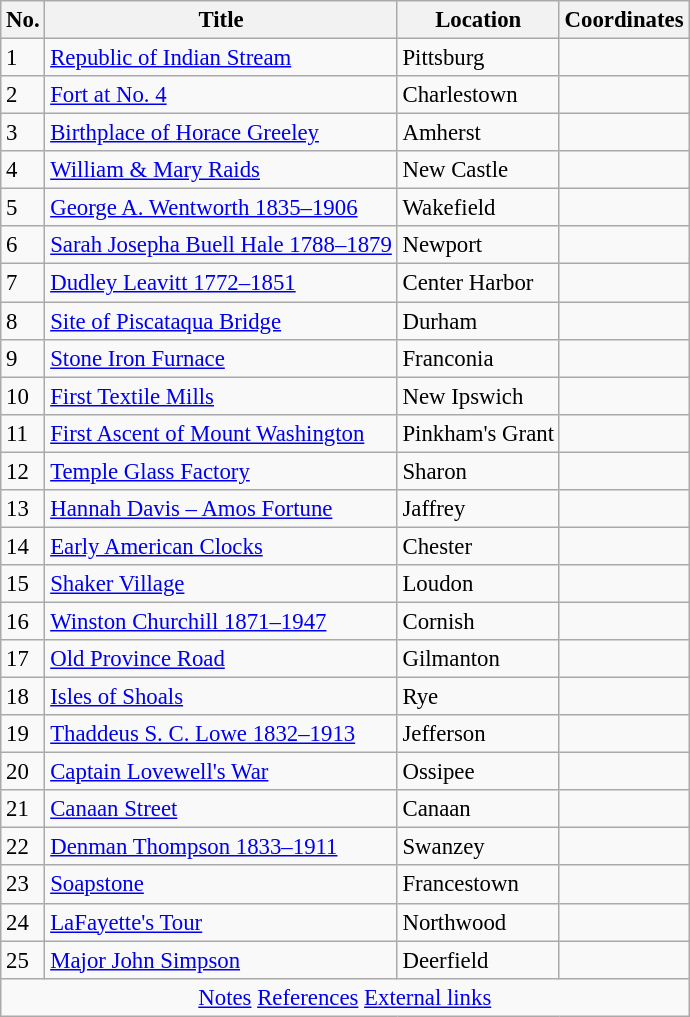<table class="wikitable" style="text-align:left; font-size: 95%;">
<tr>
<th>No.</th>
<th>Title</th>
<th>Location</th>
<th>Coordinates</th>
</tr>
<tr>
<td>1</td>
<td><a href='#'>Republic of Indian Stream</a></td>
<td>Pittsburg</td>
<td></td>
</tr>
<tr>
<td>2</td>
<td><a href='#'>Fort at No. 4</a></td>
<td>Charlestown</td>
<td></td>
</tr>
<tr>
<td>3</td>
<td><a href='#'>Birthplace of Horace Greeley</a></td>
<td>Amherst</td>
<td></td>
</tr>
<tr>
<td>4</td>
<td><a href='#'>William & Mary Raids</a></td>
<td>New Castle</td>
<td></td>
</tr>
<tr>
<td>5</td>
<td><a href='#'>George A. Wentworth 1835–1906</a></td>
<td>Wakefield</td>
<td></td>
</tr>
<tr>
<td>6</td>
<td><a href='#'>Sarah Josepha Buell Hale 1788–1879</a></td>
<td>Newport</td>
<td></td>
</tr>
<tr>
<td>7</td>
<td><a href='#'>Dudley Leavitt 1772–1851</a></td>
<td>Center Harbor</td>
<td></td>
</tr>
<tr>
<td>8</td>
<td><a href='#'>Site of Piscataqua Bridge</a></td>
<td>Durham</td>
<td></td>
</tr>
<tr>
<td>9</td>
<td><a href='#'>Stone Iron Furnace</a></td>
<td>Franconia</td>
<td></td>
</tr>
<tr>
<td>10</td>
<td><a href='#'>First Textile Mills</a></td>
<td>New Ipswich</td>
<td></td>
</tr>
<tr>
<td>11</td>
<td><a href='#'>First Ascent of Mount Washington</a></td>
<td>Pinkham's Grant</td>
<td></td>
</tr>
<tr>
<td>12</td>
<td><a href='#'>Temple Glass Factory</a></td>
<td>Sharon</td>
<td></td>
</tr>
<tr>
<td>13</td>
<td><a href='#'>Hannah Davis – Amos Fortune</a></td>
<td>Jaffrey</td>
<td></td>
</tr>
<tr>
<td>14</td>
<td><a href='#'>Early American Clocks</a></td>
<td>Chester</td>
<td></td>
</tr>
<tr>
<td>15</td>
<td><a href='#'>Shaker Village</a></td>
<td>Loudon</td>
<td></td>
</tr>
<tr>
<td>16</td>
<td><a href='#'>Winston Churchill 1871–1947</a></td>
<td>Cornish</td>
<td></td>
</tr>
<tr>
<td>17</td>
<td><a href='#'>Old Province Road</a></td>
<td>Gilmanton</td>
<td></td>
</tr>
<tr>
<td>18</td>
<td><a href='#'>Isles of Shoals</a></td>
<td>Rye</td>
<td></td>
</tr>
<tr>
<td>19</td>
<td><a href='#'>Thaddeus S. C. Lowe 1832–1913</a></td>
<td>Jefferson</td>
<td></td>
</tr>
<tr>
<td>20</td>
<td><a href='#'>Captain Lovewell's War</a></td>
<td>Ossipee</td>
<td></td>
</tr>
<tr>
<td>21</td>
<td><a href='#'>Canaan Street</a></td>
<td>Canaan</td>
<td></td>
</tr>
<tr>
<td>22</td>
<td><a href='#'>Denman Thompson 1833–1911</a></td>
<td>Swanzey</td>
<td></td>
</tr>
<tr>
<td>23</td>
<td><a href='#'>Soapstone</a></td>
<td>Francestown</td>
<td></td>
</tr>
<tr>
<td>24</td>
<td><a href='#'>LaFayette's Tour</a></td>
<td>Northwood</td>
<td></td>
</tr>
<tr>
<td>25</td>
<td><a href='#'>Major John Simpson</a></td>
<td>Deerfield</td>
<td></td>
</tr>
<tr>
<td colspan=4 align=center><a href='#'>Notes</a>  <a href='#'>References</a>  <a href='#'>External links</a></td>
</tr>
</table>
